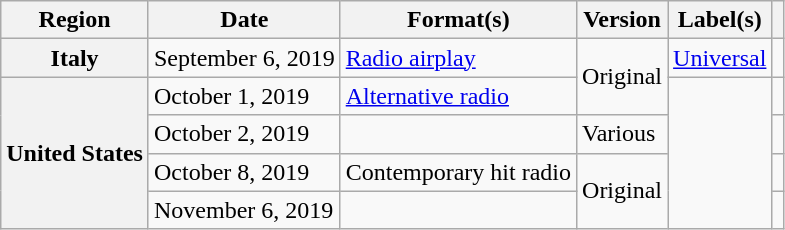<table class="wikitable plainrowheaders">
<tr>
<th scope="col">Region</th>
<th scope="col">Date</th>
<th scope="col">Format(s)</th>
<th scope="col">Version</th>
<th scope="col">Label(s)</th>
<th scope="col"></th>
</tr>
<tr>
<th scope="row">Italy</th>
<td>September 6, 2019</td>
<td><a href='#'>Radio airplay</a></td>
<td rowspan="2">Original</td>
<td><a href='#'>Universal</a></td>
<td style="text-align:center;"></td>
</tr>
<tr>
<th scope="row" rowspan="4">United States</th>
<td>October 1, 2019</td>
<td><a href='#'>Alternative radio</a></td>
<td rowspan="4"></td>
<td style="text-align:center;"></td>
</tr>
<tr>
<td>October 2, 2019</td>
<td></td>
<td>Various</td>
<td style="text-align:center;"></td>
</tr>
<tr>
<td>October 8, 2019</td>
<td>Contemporary hit radio</td>
<td rowspan="2">Original</td>
<td align="center"></td>
</tr>
<tr>
<td>November 6, 2019</td>
<td></td>
<td align="center"></td>
</tr>
</table>
